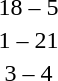<table style="text-align:center">
<tr>
<th width=200></th>
<th width=100></th>
<th width=200></th>
</tr>
<tr>
<td align=right><strong></strong></td>
<td>18 – 5</td>
<td align=left></td>
</tr>
<tr>
<td align=right></td>
<td>1 – 21</td>
<td align=left><strong></strong></td>
</tr>
<tr>
<td align=right></td>
<td>3 – 4</td>
<td align=left><strong></strong></td>
</tr>
</table>
